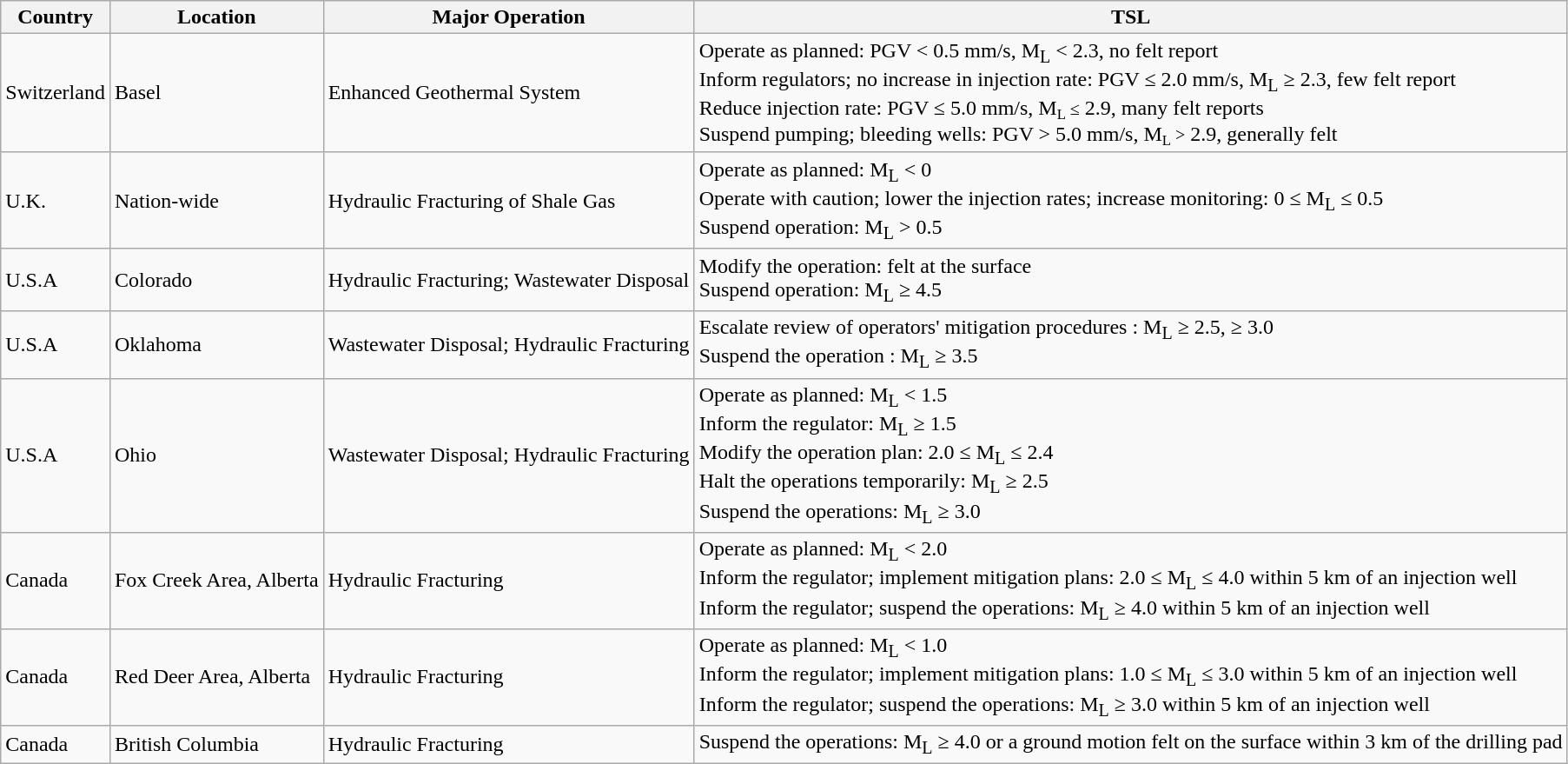<table class="wikitable mw-collapsible">
<tr>
<th>Country</th>
<th>Location</th>
<th>Major Operation</th>
<th>TSL</th>
</tr>
<tr>
<td>Switzerland</td>
<td>Basel</td>
<td>Enhanced Geothermal System</td>
<td>Operate as planned: PGV < 0.5 mm/s, M<sub>L</sub> < 2.3, no felt report<br>Inform regulators; no increase in injection rate: PGV ≤ 2.0 mm/s, M<sub>L</sub> ≥ 2.3, few felt report<br>Reduce injection rate: PGV ≤ 5.0 mm/s, M<small><sub>L</sub> ≤</small> 2.9, many felt reports<br>Suspend pumping; bleeding wells: PGV > 5.0 mm/s, M<small><sub>L</sub> ></small> 2.9, generally felt</td>
</tr>
<tr>
<td>U.K.</td>
<td>Nation-wide</td>
<td>Hydraulic Fracturing of Shale Gas</td>
<td>Operate as planned: M<sub>L</sub> < 0<br>Operate with caution; lower the injection rates; increase monitoring: 0 ≤ M<sub>L</sub> ≤ 0.5<br>Suspend operation: M<sub>L</sub> > 0.5</td>
</tr>
<tr>
<td>U.S.A</td>
<td>Colorado</td>
<td>Hydraulic Fracturing; Wastewater Disposal</td>
<td>Modify the operation: felt at the surface<br>Suspend operation: M<sub>L</sub> ≥ 4.5</td>
</tr>
<tr>
<td>U.S.A</td>
<td>Oklahoma</td>
<td>Wastewater Disposal; Hydraulic Fracturing</td>
<td>Escalate review of operators' mitigation procedures : M<sub>L</sub> ≥ 2.5, ≥ 3.0<br>Suspend the operation : M<sub>L</sub> ≥ 3.5</td>
</tr>
<tr>
<td>U.S.A</td>
<td>Ohio</td>
<td>Wastewater Disposal; Hydraulic Fracturing</td>
<td>Operate as planned: M<sub>L</sub> < 1.5<br>Inform the regulator: M<sub>L</sub> ≥ 1.5<br>Modify the operation plan: 2.0 ≤ M<sub>L</sub> ≤ 2.4<br>Halt the operations temporarily: M<sub>L</sub> ≥ 2.5<br>Suspend the operations: M<sub>L</sub> ≥ 3.0</td>
</tr>
<tr>
<td>Canada</td>
<td>Fox Creek Area, Alberta</td>
<td>Hydraulic Fracturing</td>
<td>Operate as planned: M<sub>L</sub> < 2.0<br>Inform the regulator; implement mitigation plans: 2.0 ≤ M<sub>L</sub> ≤ 4.0 within 5 km of an injection well<br>Inform the regulator; suspend the operations: M<sub>L</sub> ≥ 4.0 within 5 km of an injection well</td>
</tr>
<tr>
<td>Canada</td>
<td>Red Deer Area, Alberta</td>
<td>Hydraulic Fracturing</td>
<td>Operate as planned: M<sub>L</sub> < 1.0<br>Inform the regulator; implement mitigation plans: 1.0 ≤ M<sub>L</sub> ≤ 3.0 within 5 km of an injection well<br>Inform the regulator; suspend the operations: M<sub>L</sub> ≥ 3.0 within 5 km of an injection well</td>
</tr>
<tr>
<td>Canada</td>
<td>British Columbia</td>
<td>Hydraulic Fracturing</td>
<td>Suspend the operations: M<sub>L</sub> ≥ 4.0 or a ground motion felt on the surface within 3 km of the drilling pad</td>
</tr>
</table>
